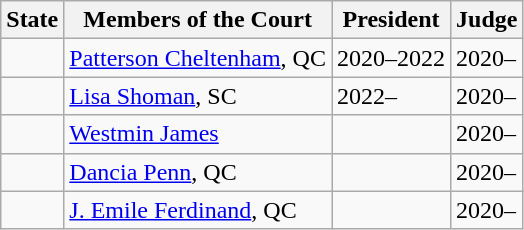<table class="wikitable">
<tr>
<th>State</th>
<th>Members of the Court</th>
<th>President</th>
<th>Judge</th>
</tr>
<tr>
<td></td>
<td><a href='#'>Patterson Cheltenham</a>, QC</td>
<td>2020–2022</td>
<td>2020–</td>
</tr>
<tr>
<td></td>
<td><a href='#'>Lisa Shoman</a>, SC</td>
<td>2022–</td>
<td>2020–</td>
</tr>
<tr>
<td></td>
<td><a href='#'>Westmin James</a></td>
<td></td>
<td>2020–</td>
</tr>
<tr>
<td></td>
<td><a href='#'>Dancia Penn</a>, QC</td>
<td></td>
<td>2020–</td>
</tr>
<tr>
<td></td>
<td><a href='#'>J. Emile Ferdinand</a>, QC</td>
<td></td>
<td>2020–</td>
</tr>
</table>
